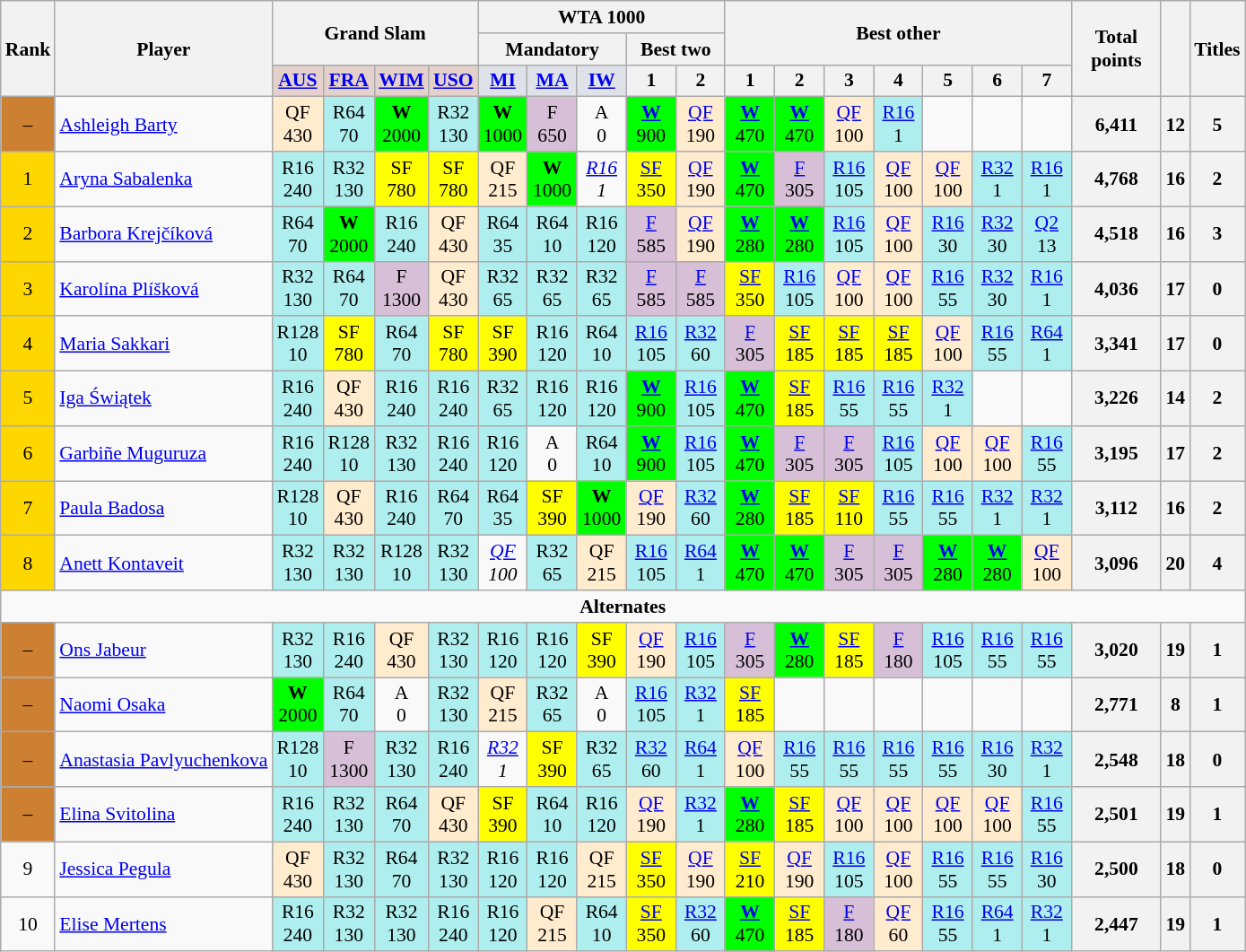<table class="wikitable nowrap" style=font-size:90%;text-align:center>
<tr>
<th rowspan=3>Rank</th>
<th rowspan=3>Player</th>
<th rowspan=2 colspan=4>Grand Slam</th>
<th colspan=5>WTA 1000</th>
<th rowspan=2 colspan=7>Best other</th>
<th rowspan=3 width=60>Total <br> points</th>
<th rowspan=3></th>
<th rowspan=3>Titles</th>
</tr>
<tr>
<th colspan=3>Mandatory</th>
<th colspan=2>Best two</th>
</tr>
<tr>
<td style="background:#e5d1cb; width:30px;"><strong><a href='#'>AUS</a></strong></td>
<td style="background:#e5d1cb; width:30px;"><strong><a href='#'>FRA</a></strong></td>
<td style="background:#e5d1cb; width:30px;"><strong><a href='#'>WIM</a></strong></td>
<td style="background:#e5d1cb; width:30px;"><strong><a href='#'>USO</a></strong></td>
<td style="background:#dfe2e9; width:30px;"><strong><a href='#'>MI</a></strong></td>
<td style="background:#dfe2e9; width:30px;"><strong><a href='#'>MA</a></strong></td>
<td style="background:#dfe2e9; width:30px;"><strong><a href='#'>IW</a></strong></td>
<th width=30>1</th>
<th width=30>2</th>
<th width=30>1</th>
<th width=30>2</th>
<th width=30>3</th>
<th width=30>4</th>
<th width=30>5</th>
<th width=30>6</th>
<th width=30>7</th>
</tr>
<tr>
<td bgcolor=cd7f32>–</td>
<td align="left"> <a href='#'>Ashleigh Barty</a></td>
<td bgcolor=ffebcd>QF<br>430</td>
<td bgcolor=afeeee>R64<br>70</td>
<td bgcolor=lime><strong>W</strong><br>2000</td>
<td bgcolor=afeeee>R32<br>130</td>
<td bgcolor=lime><strong>W</strong><br>1000</td>
<td bgcolor=thistle>F<br>650</td>
<td>A<br>0</td>
<td bgcolor=lime><strong><a href='#'>W</a></strong><br>900</td>
<td bgcolor=ffebcd><a href='#'>QF</a><br>190</td>
<td bgcolor=lime><strong><a href='#'>W</a></strong><br>470</td>
<td bgcolor=lime><strong><a href='#'>W</a></strong><br>470</td>
<td bgcolor=ffebcd><a href='#'>QF</a><br>100</td>
<td bgcolor=afeeee><a href='#'>R16</a><br>1</td>
<td></td>
<td></td>
<td></td>
<th>6,411</th>
<th>12</th>
<th>5</th>
</tr>
<tr>
<td bgcolor=gold>1</td>
<td align=left> <a href='#'>Aryna Sabalenka</a></td>
<td bgcolor=afeeee>R16<br>240</td>
<td bgcolor=afeeee>R32<br>130</td>
<td bgcolor=yellow>SF<br>780</td>
<td bgcolor=yellow>SF<br>780</td>
<td bgcolor=ffebcd>QF<br>215</td>
<td bgcolor=lime><strong>W</strong><br>1000</td>
<td><em><a href='#'>R16</a><br>1</em></td>
<td bgcolor=yellow><a href='#'>SF</a><br>350</td>
<td bgcolor=ffebcd><a href='#'>QF</a><br>190</td>
<td bgcolor=lime><strong><a href='#'>W</a></strong><br>470</td>
<td bgcolor=thistle><a href='#'>F</a><br>305</td>
<td bgcolor=afeeee><a href='#'>R16</a><br>105</td>
<td bgcolor=ffebcd><a href='#'>QF</a><br>100</td>
<td bgcolor=ffebcd><a href='#'>QF</a><br>100</td>
<td bgcolor=afeeee><a href='#'>R32</a><br>1</td>
<td bgcolor=afeeee><a href='#'>R16</a><br>1</td>
<th>4,768</th>
<th>16</th>
<th>2</th>
</tr>
<tr>
<td bgcolor=gold>2</td>
<td align="left"> <a href='#'>Barbora Krejčíková</a></td>
<td bgcolor=afeeee>R64<br>70</td>
<td bgcolor=lime><strong>W</strong><br>2000</td>
<td bgcolor=afeeee>R16<br>240</td>
<td bgcolor=ffebcd>QF<br>430</td>
<td bgcolor=afeeee>R64<br>35</td>
<td bgcolor=afeeee>R64<br>10</td>
<td bgcolor=afeeee>R16<br>120</td>
<td bgcolor=thistle><a href='#'>F</a><br>585</td>
<td bgcolor=ffebcd><a href='#'>QF</a><br>190</td>
<td bgcolor=lime><strong><a href='#'>W</a></strong><br>280</td>
<td bgcolor=lime><strong><a href='#'>W</a></strong><br>280</td>
<td bgcolor=afeeee><a href='#'>R16</a><br>105</td>
<td bgcolor=ffebcd><a href='#'>QF</a><br>100</td>
<td bgcolor=afeeee><a href='#'>R16</a><br>30</td>
<td bgcolor=afeeee><a href='#'>R32</a><br>30</td>
<td bgcolor=afeeee><a href='#'>Q2</a><br>13</td>
<th>4,518</th>
<th>16</th>
<th>3</th>
</tr>
<tr>
<td bgcolor=gold>3</td>
<td align="left"> <a href='#'>Karolína Plíšková</a></td>
<td bgcolor=afeeee>R32<br>130</td>
<td bgcolor=afeeee>R64<br>70</td>
<td bgcolor=thistle>F<br>1300</td>
<td bgcolor=ffebcd>QF<br>430</td>
<td bgcolor=afeeee>R32<br>65</td>
<td bgcolor=afeeee>R32<br>65</td>
<td bgcolor=afeeee>R32<br>65</td>
<td bgcolor=thistle><a href='#'>F</a><br>585</td>
<td bgcolor=thistle><a href='#'>F</a><br>585</td>
<td bgcolor=yellow><a href='#'>SF</a><br>350</td>
<td bgcolor=afeeee><a href='#'>R16</a><br>105</td>
<td bgcolor=ffebcd><a href='#'>QF</a><br>100</td>
<td bgcolor=ffebcd><a href='#'>QF</a><br>100</td>
<td bgcolor=afeeee><a href='#'>R16</a><br>55</td>
<td bgcolor=afeeee><a href='#'>R32</a><br>30</td>
<td bgcolor=afeeee><a href='#'>R16</a><br>1</td>
<th>4,036</th>
<th>17</th>
<th>0</th>
</tr>
<tr>
<td bgcolor=gold>4</td>
<td align="left"> <a href='#'>Maria Sakkari</a></td>
<td bgcolor="afeeee">R128<br>10</td>
<td bgcolor="yellow">SF<br>780</td>
<td bgcolor="afeeee">R64<br>70</td>
<td bgcolor="yellow">SF<br>780</td>
<td bgcolor="yellow">SF<br>390</td>
<td bgcolor="afeeee">R16<br>120</td>
<td bgcolor=afeeee>R64<br>10</td>
<td bgcolor="afeeee"><a href='#'>R16</a><br>105</td>
<td bgcolor="afeeee"><a href='#'>R32</a><br>60</td>
<td bgcolor="thistle"><a href='#'>F</a><br>305</td>
<td bgcolor="yellow"><a href='#'>SF</a><br>185</td>
<td bgcolor="yellow"><a href='#'>SF</a><br>185</td>
<td bgcolor="yellow"><a href='#'>SF</a><br>185</td>
<td bgcolor="ffebcd"><a href='#'>QF</a><br>100</td>
<td bgcolor="afeeee"><a href='#'>R16</a><br>55</td>
<td bgcolor="afeeee"><a href='#'>R64</a><br>1</td>
<th>3,341</th>
<th>17</th>
<th>0</th>
</tr>
<tr>
<td bgcolor=gold>5</td>
<td align="left"> <a href='#'>Iga Świątek</a></td>
<td bgcolor="afeeee">R16<br>240</td>
<td bgcolor="ffebcd">QF<br>430</td>
<td bgcolor="afeeee">R16<br>240</td>
<td bgcolor="afeeee">R16<br>240</td>
<td bgcolor="afeeee">R32<br>65</td>
<td bgcolor="afeeee">R16<br>120</td>
<td bgcolor=afeeee>R16<br>120</td>
<td bgcolor="lime"><strong><a href='#'>W</a></strong><br>900</td>
<td bgcolor="afeeee"><a href='#'>R16</a><br>105</td>
<td bgcolor="lime"><strong><a href='#'>W</a></strong><br>470</td>
<td bgcolor="yellow"><a href='#'>SF</a><br>185</td>
<td bgcolor="afeeee"><a href='#'>R16</a><br>55</td>
<td bgcolor="afeeee"><a href='#'>R16</a><br>55</td>
<td bgcolor="afeeee"><a href='#'>R32</a><br>1</td>
<td></td>
<td></td>
<th>3,226</th>
<th>14</th>
<th>2</th>
</tr>
<tr>
<td bgcolor=gold>6</td>
<td align="left"> <a href='#'>Garbiñe Muguruza</a></td>
<td bgcolor=afeeee>R16<br>240</td>
<td bgcolor=afeeee>R128<br>10</td>
<td bgcolor=afeeee>R32<br>130</td>
<td bgcolor=afeeee>R16<br>240</td>
<td bgcolor=afeeee>R16<br>120</td>
<td>A<br>0</td>
<td bgcolor=afeeee>R64<br>10</td>
<td bgcolor=lime><strong><a href='#'>W</a></strong><br>900</td>
<td bgcolor=afeeee><a href='#'>R16</a><br>105</td>
<td bgcolor=lime><strong><a href='#'>W</a></strong><br>470</td>
<td bgcolor=thistle><a href='#'>F</a><br>305</td>
<td bgcolor=thistle><a href='#'>F</a><br>305</td>
<td bgcolor=afeeee><a href='#'>R16</a><br>105</td>
<td bgcolor=ffebcd><a href='#'>QF</a><br>100</td>
<td bgcolor=ffebcd><a href='#'>QF</a><br>100</td>
<td bgcolor=afeeee><a href='#'>R16</a><br>55</td>
<th>3,195</th>
<th>17</th>
<th>2</th>
</tr>
<tr>
<td bgcolor=gold>7</td>
<td align="left"> <a href='#'>Paula Badosa</a></td>
<td bgcolor="afeeee">R128<br>10</td>
<td bgcolor="ffebcd">QF<br>430</td>
<td bgcolor="afeeee">R16<br>240</td>
<td bgcolor="afeeee">R64<br>70</td>
<td bgcolor="afeeee">R64<br>35</td>
<td bgcolor="yellow">SF<br>390</td>
<td bgcolor=lime><strong>W</strong><br>1000</td>
<td bgcolor="ffebcd"><a href='#'>QF</a><br>190</td>
<td bgcolor="afeeee"><a href='#'>R32</a><br>60</td>
<td bgcolor="lime"><strong><a href='#'>W</a></strong><br>280</td>
<td bgcolor="yellow"><a href='#'>SF</a><br>185</td>
<td bgcolor="yellow"><a href='#'>SF</a><br>110</td>
<td bgcolor="afeeee"><a href='#'>R16</a><br>55</td>
<td bgcolor="afeeee"><a href='#'>R16</a><br>55</td>
<td bgcolor="afeeee"><a href='#'>R32</a><br>1</td>
<td bgcolor="afeeee"><a href='#'>R32</a><br>1</td>
<th>3,112</th>
<th>16</th>
<th>2</th>
</tr>
<tr>
<td bgcolor=gold>8</td>
<td align="left"> <a href='#'>Anett Kontaveit</a></td>
<td bgcolor="afeeee">R32<br>130</td>
<td bgcolor="afeeee">R32<br>130</td>
<td bgcolor="afeeee">R128<br>10</td>
<td bgcolor="afeeee">R32<br>130</td>
<td><em><a href='#'>QF</a><br>100</em></td>
<td bgcolor="afeeee">R32<br>65</td>
<td bgcolor="ffebcd">QF<br>215</td>
<td bgcolor="afeeee"><a href='#'>R16</a><br>105</td>
<td bgcolor="afeeee"><a href='#'>R64</a><br>1</td>
<td bgcolor="lime"><strong><a href='#'>W</a></strong><br>470</td>
<td bgcolor="lime"><strong><a href='#'>W</a></strong><br>470</td>
<td bgcolor="thistle"><a href='#'>F</a><br>305</td>
<td bgcolor="thistle"><a href='#'>F</a><br>305</td>
<td bgcolor="lime"><strong><a href='#'>W</a></strong><br>280</td>
<td bgcolor="lime"><strong><a href='#'>W</a></strong><br>280</td>
<td bgcolor="ffebcd"><a href='#'>QF</a><br>100</td>
<th>3,096</th>
<th>20</th>
<th>4</th>
</tr>
<tr>
<td colspan="21"><strong>Alternates</strong></td>
</tr>
<tr>
<td bgcolor=cd7f32>–</td>
<td align="left"> <a href='#'>Ons Jabeur</a></td>
<td bgcolor="afeeee">R32<br>130</td>
<td bgcolor="afeeee">R16<br>240</td>
<td bgcolor="ffebcd">QF<br>430</td>
<td bgcolor="afeeee">R32<br>130</td>
<td bgcolor="afeeee">R16<br>120</td>
<td bgcolor="afeeee">R16<br>120</td>
<td bgcolor="yellow">SF<br>390</td>
<td bgcolor="ffebcd"><a href='#'>QF</a><br>190</td>
<td bgcolor="afeeee"><a href='#'>R16</a><br>105</td>
<td bgcolor="thistle"><a href='#'>F</a><br>305</td>
<td bgcolor="lime"><strong><a href='#'>W</a></strong><br>280</td>
<td bgcolor="yellow"><a href='#'>SF</a><br>185</td>
<td bgcolor="thistle"><a href='#'>F</a><br>180</td>
<td bgcolor="afeeee"><a href='#'>R16</a><br>105</td>
<td bgcolor="afeeee"><a href='#'>R16</a><br>55</td>
<td bgcolor="afeeee"><a href='#'>R16</a><br>55</td>
<th>3,020</th>
<th>19</th>
<th>1</th>
</tr>
<tr>
<td bgcolor=cd7f32>–</td>
<td align="left"> <a href='#'>Naomi Osaka</a></td>
<td bgcolor="lime"><strong>W</strong><br>2000</td>
<td bgcolor="afeeee">R64<br>70</td>
<td>A<br>0</td>
<td bgcolor="afeeee">R32<br>130</td>
<td bgcolor="ffebcd">QF<br>215</td>
<td bgcolor="afeeee">R32<br>65</td>
<td>A<br>0</td>
<td bgcolor="afeeee"><a href='#'>R16</a><br>105</td>
<td bgcolor="afeeee"><a href='#'>R32</a><br>1</td>
<td bgcolor="yellow"><a href='#'>SF</a><br>185</td>
<td></td>
<td></td>
<td></td>
<td></td>
<td></td>
<td></td>
<th>2,771</th>
<th>8</th>
<th>1</th>
</tr>
<tr>
<td bgcolor=cd7f32>–</td>
<td align="left"> <a href='#'>Anastasia Pavlyuchenkova</a></td>
<td bgcolor="afeeee">R128<br>10</td>
<td bgcolor="thistle">F<br>1300</td>
<td bgcolor="afeeee">R32<br>130</td>
<td bgcolor="afeeee">R16<br>240</td>
<td><em><a href='#'>R32</a><br>1</em></td>
<td bgcolor="yellow">SF<br>390</td>
<td bgcolor="afeeee">R32<br>65</td>
<td bgcolor="afeeee"><a href='#'>R32</a><br>60</td>
<td bgcolor="afeeee"><a href='#'>R64</a><br>1</td>
<td bgcolor="ffebcd"><a href='#'>QF</a><br>100</td>
<td bgcolor="afeeee"><a href='#'>R16</a><br>55</td>
<td bgcolor="afeeee"><a href='#'>R16</a><br>55</td>
<td bgcolor="afeeee"><a href='#'>R16</a><br>55</td>
<td bgcolor="afeeee"><a href='#'>R16</a><br>55</td>
<td bgcolor="afeeee"><a href='#'>R16</a><br>30</td>
<td bgcolor="afeeee"><a href='#'>R32</a><br>1</td>
<th>2,548</th>
<th>18</th>
<th>0</th>
</tr>
<tr>
<td bgcolor=cd7f32>–</td>
<td align="left"> <a href='#'>Elina Svitolina</a></td>
<td bgcolor="afeeee">R16<br>240</td>
<td bgcolor="afeeee">R32<br>130</td>
<td bgcolor="afeeee">R64<br>70</td>
<td bgcolor="ffebcd">QF<br>430</td>
<td bgcolor="yellow">SF<br>390</td>
<td bgcolor="afeeee">R64<br>10</td>
<td bgcolor="afeeee">R16<br>120</td>
<td bgcolor="ffebcd"><a href='#'>QF</a><br>190</td>
<td bgcolor="afeeee"><a href='#'>R32</a><br>1</td>
<td bgcolor="lime"><strong><a href='#'>W</a></strong><br>280</td>
<td bgcolor="yellow"><a href='#'>SF</a><br>185</td>
<td bgcolor="ffebcd"><a href='#'>QF</a><br>100</td>
<td bgcolor="ffebcd"><a href='#'>QF</a><br>100</td>
<td bgcolor="ffebcd"><a href='#'>QF</a><br>100</td>
<td bgcolor="ffebcd"><a href='#'>QF</a><br>100</td>
<td bgcolor="afeeee"><a href='#'>R16</a><br>55</td>
<th>2,501</th>
<th>19</th>
<th>1</th>
</tr>
<tr>
<td>9</td>
<td align="left"> <a href='#'>Jessica Pegula</a></td>
<td bgcolor="ffebcd">QF<br>430</td>
<td bgcolor="afeeee">R32<br>130</td>
<td bgcolor="afeeee">R64<br>70</td>
<td bgcolor="afeeee">R32<br>130</td>
<td bgcolor="afeeee">R16<br>120</td>
<td bgcolor="afeeee">R16<br>120</td>
<td bgcolor="ffebcd">QF<br>215</td>
<td bgcolor="yellow"><a href='#'>SF</a><br>350</td>
<td bgcolor="ffebcd"><a href='#'>QF</a><br>190</td>
<td bgcolor="yellow"><a href='#'>SF</a><br>210</td>
<td bgcolor="ffebcd"><a href='#'>QF</a><br>190</td>
<td bgcolor="afeeee"><a href='#'>R16</a><br>105</td>
<td bgcolor="ffebcd"><a href='#'>QF</a><br>100</td>
<td bgcolor="afeeee"><a href='#'>R16</a><br>55</td>
<td bgcolor="afeeee"><a href='#'>R16</a><br>55</td>
<td bgcolor="afeeee"><a href='#'>R16</a><br>30</td>
<th>2,500</th>
<th>18</th>
<th>0</th>
</tr>
<tr>
<td>10</td>
<td align="left"> <a href='#'>Elise Mertens</a></td>
<td bgcolor="afeeee">R16<br>240</td>
<td bgcolor="afeeee">R32<br>130</td>
<td bgcolor="afeeee">R32<br>130</td>
<td bgcolor="afeeee">R16<br>240</td>
<td bgcolor="afeeee">R16<br>120</td>
<td bgcolor="ffebcd">QF<br>215</td>
<td bgcolor="afeeee">R64<br>10</td>
<td bgcolor="yellow"><a href='#'>SF</a><br>350</td>
<td bgcolor="afeeee"><a href='#'>R32</a><br>60</td>
<td bgcolor="lime"><strong><a href='#'>W</a></strong><br>470</td>
<td bgcolor="yellow"><a href='#'>SF</a><br>185</td>
<td bgcolor="thistle"><a href='#'>F</a><br>180</td>
<td bgcolor="ffebcd"><a href='#'>QF</a><br>60</td>
<td bgcolor="afeeee"><a href='#'>R16</a><br>55</td>
<td bgcolor="afeeee"><a href='#'>R64</a><br>1</td>
<td bgcolor="afeeee"><a href='#'>R32</a><br>1</td>
<th>2,447</th>
<th>19</th>
<th>1</th>
</tr>
</table>
